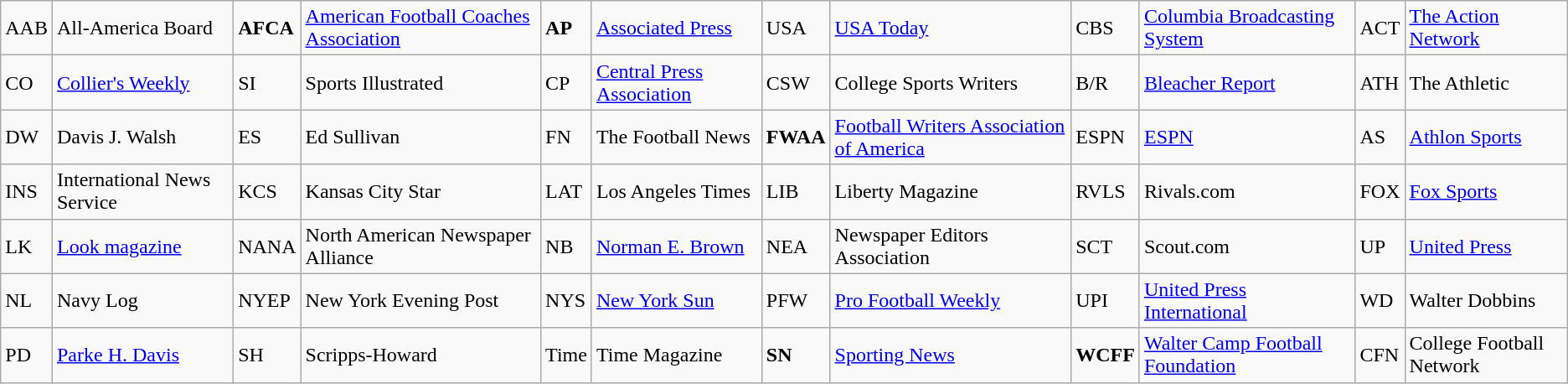<table class="wikitable">
<tr>
<td>AAB</td>
<td>All-America Board</td>
<td><strong>AFCA</strong></td>
<td><a href='#'>American Football Coaches Association</a></td>
<td><strong>AP</strong></td>
<td><a href='#'>Associated Press</a></td>
<td>USA</td>
<td><a href='#'>USA Today</a></td>
<td>CBS</td>
<td><a href='#'>Columbia Broadcasting System</a></td>
<td>ACT</td>
<td><a href='#'>The Action Network</a></td>
</tr>
<tr>
<td>CO</td>
<td><a href='#'>Collier's Weekly</a></td>
<td>SI</td>
<td>Sports Illustrated</td>
<td>CP</td>
<td><a href='#'>Central Press Association</a></td>
<td>CSW</td>
<td>College Sports Writers</td>
<td>B/R</td>
<td><a href='#'>Bleacher Report</a></td>
<td>ATH</td>
<td>The Athletic</td>
</tr>
<tr>
<td>DW</td>
<td>Davis J. Walsh</td>
<td>ES</td>
<td>Ed Sullivan</td>
<td>FN</td>
<td>The Football News</td>
<td><strong>FWAA</strong></td>
<td><a href='#'>Football Writers Association of America</a></td>
<td>ESPN</td>
<td><a href='#'>ESPN</a></td>
<td>AS</td>
<td><a href='#'>Athlon Sports</a></td>
</tr>
<tr>
<td>INS</td>
<td>International News Service</td>
<td>KCS</td>
<td>Kansas City Star</td>
<td>LAT</td>
<td>Los Angeles Times</td>
<td>LIB</td>
<td>Liberty Magazine</td>
<td>RVLS</td>
<td>Rivals.com</td>
<td>FOX</td>
<td><a href='#'>Fox Sports</a></td>
</tr>
<tr>
<td>LK</td>
<td><a href='#'>Look magazine</a></td>
<td>NANA</td>
<td>North American Newspaper Alliance</td>
<td>NB</td>
<td><a href='#'>Norman E. Brown</a></td>
<td>NEA</td>
<td>Newspaper Editors Association</td>
<td>SCT</td>
<td>Scout.com</td>
<td>UP</td>
<td><a href='#'>United Press</a></td>
</tr>
<tr>
<td>NL</td>
<td>Navy Log</td>
<td>NYEP</td>
<td>New York Evening Post</td>
<td>NYS</td>
<td><a href='#'>New York Sun</a></td>
<td>PFW</td>
<td><a href='#'>Pro Football Weekly</a></td>
<td>UPI</td>
<td><a href='#'>United Press International</a></td>
<td>WD</td>
<td>Walter Dobbins</td>
</tr>
<tr>
<td>PD</td>
<td><a href='#'>Parke H. Davis</a></td>
<td>SH</td>
<td>Scripps-Howard</td>
<td>Time</td>
<td>Time Magazine</td>
<td><strong>SN</strong></td>
<td><a href='#'>Sporting News</a></td>
<td><strong>WCFF</strong></td>
<td><a href='#'>Walter Camp Football Foundation</a></td>
<td>CFN</td>
<td>College Football Network</td>
</tr>
</table>
